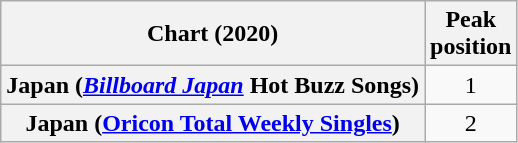<table class="wikitable plainrowheaders" style="text-align:center">
<tr>
<th scope="col">Chart (2020)</th>
<th scope="col">Peak<br>position</th>
</tr>
<tr>
<th scope="row">Japan (<em><a href='#'>Billboard Japan</a></em> Hot Buzz Songs)</th>
<td>1</td>
</tr>
<tr>
<th scope="row">Japan (<a href='#'>Oricon Total Weekly Singles</a>)</th>
<td>2</td>
</tr>
</table>
